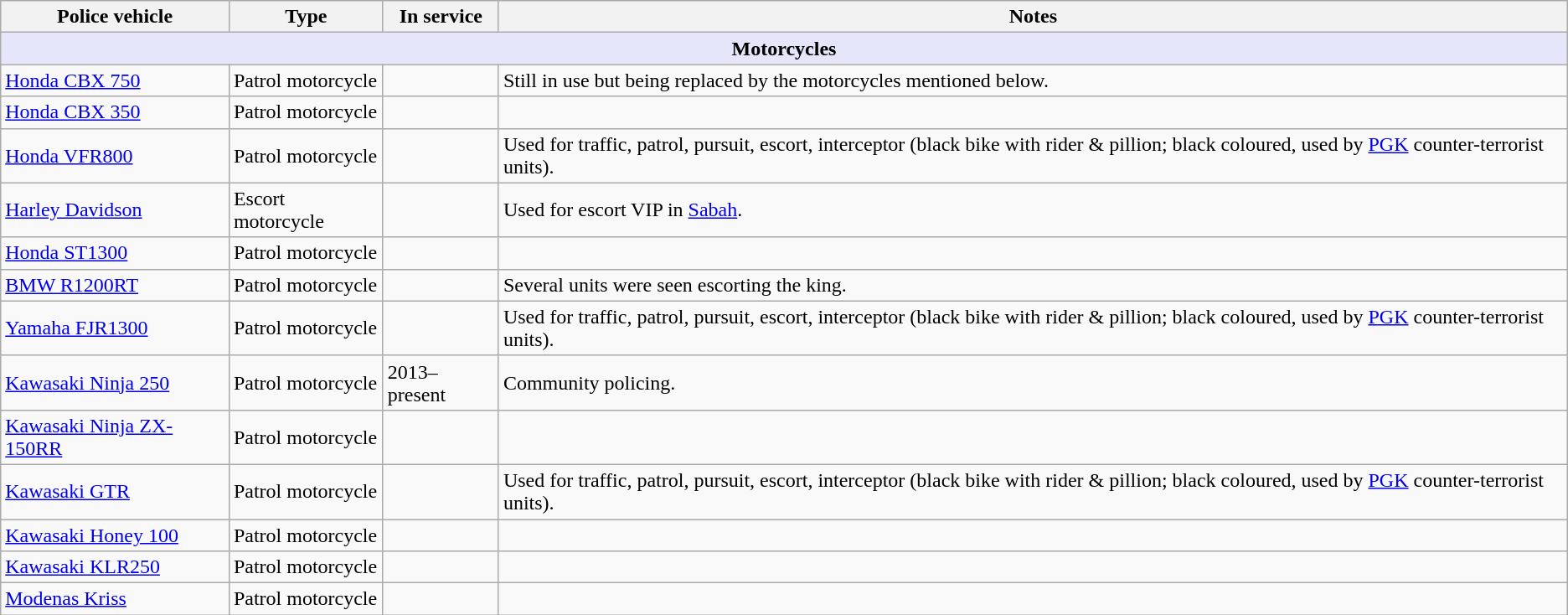<table class="wikitable">
<tr>
<th style="text-align: center;">Police vehicle</th>
<th style="text-align: center;">Type</th>
<th style="text-align: center;">In service</th>
<th style="text-align: center;">Notes</th>
</tr>
<tr>
<th style="align: center; background: lavender;" colspan="7">Motorcycles</th>
</tr>
<tr>
<td><a href='#'>Honda CBX 750</a></td>
<td>Patrol motorcycle</td>
<td></td>
<td>Still in use but being replaced by the motorcycles mentioned below.</td>
</tr>
<tr>
<td><a href='#'>Honda CBX 350</a></td>
<td>Patrol motorcycle</td>
<td></td>
<td></td>
</tr>
<tr>
<td><a href='#'>Honda VFR800</a></td>
<td>Patrol motorcycle</td>
<td></td>
<td>Used for traffic, patrol, pursuit, escort, interceptor (black bike with rider & pillion; black coloured, used by <a href='#'>PGK</a> counter-terrorist units).</td>
</tr>
<tr>
<td><a href='#'>Harley Davidson</a></td>
<td>Escort motorcycle</td>
<td></td>
<td>Used for escort VIP in <a href='#'>Sabah</a>.</td>
</tr>
<tr>
<td><a href='#'>Honda ST1300</a></td>
<td>Patrol motorcycle</td>
<td></td>
<td></td>
</tr>
<tr>
<td><a href='#'>BMW R1200RT</a></td>
<td>Patrol motorcycle</td>
<td></td>
<td>Several units were seen escorting the king.</td>
</tr>
<tr>
<td><a href='#'>Yamaha FJR1300</a></td>
<td>Patrol motorcycle</td>
<td></td>
<td>Used for traffic, patrol, pursuit, escort, interceptor (black bike with rider & pillion; black coloured, used by <a href='#'>PGK</a> counter-terrorist units).</td>
</tr>
<tr>
<td><a href='#'>Kawasaki Ninja 250</a></td>
<td>Patrol motorcycle</td>
<td>2013–present</td>
<td>Community policing.</td>
</tr>
<tr>
<td><a href='#'>Kawasaki Ninja ZX-150RR</a></td>
<td>Patrol motorcycle</td>
<td></td>
<td></td>
</tr>
<tr>
<td><a href='#'>Kawasaki GTR</a></td>
<td>Patrol motorcycle</td>
<td></td>
<td>Used for traffic, patrol, pursuit, escort, interceptor (black bike with rider & pillion; black coloured, used by <a href='#'>PGK</a> counter-terrorist units).</td>
</tr>
<tr>
<td><a href='#'>Kawasaki Honey 100</a></td>
<td>Patrol motorcycle</td>
<td></td>
<td></td>
</tr>
<tr>
<td><a href='#'>Kawasaki KLR250</a></td>
<td>Patrol motorcycle</td>
<td></td>
<td></td>
</tr>
<tr>
<td><a href='#'>Modenas Kriss</a></td>
<td>Patrol motorcycle</td>
<td></td>
<td></td>
</tr>
</table>
